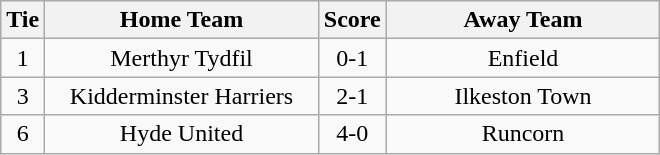<table class="wikitable" style="text-align:center;">
<tr>
<th width=20>Tie</th>
<th width=175>Home Team</th>
<th width=20>Score</th>
<th width=175>Away Team</th>
</tr>
<tr>
<td>1</td>
<td>Merthyr Tydfil</td>
<td>0-1</td>
<td>Enfield</td>
</tr>
<tr>
<td>3</td>
<td>Kidderminster Harriers</td>
<td>2-1</td>
<td>Ilkeston Town</td>
</tr>
<tr>
<td>6</td>
<td>Hyde United</td>
<td>4-0</td>
<td>Runcorn</td>
</tr>
</table>
